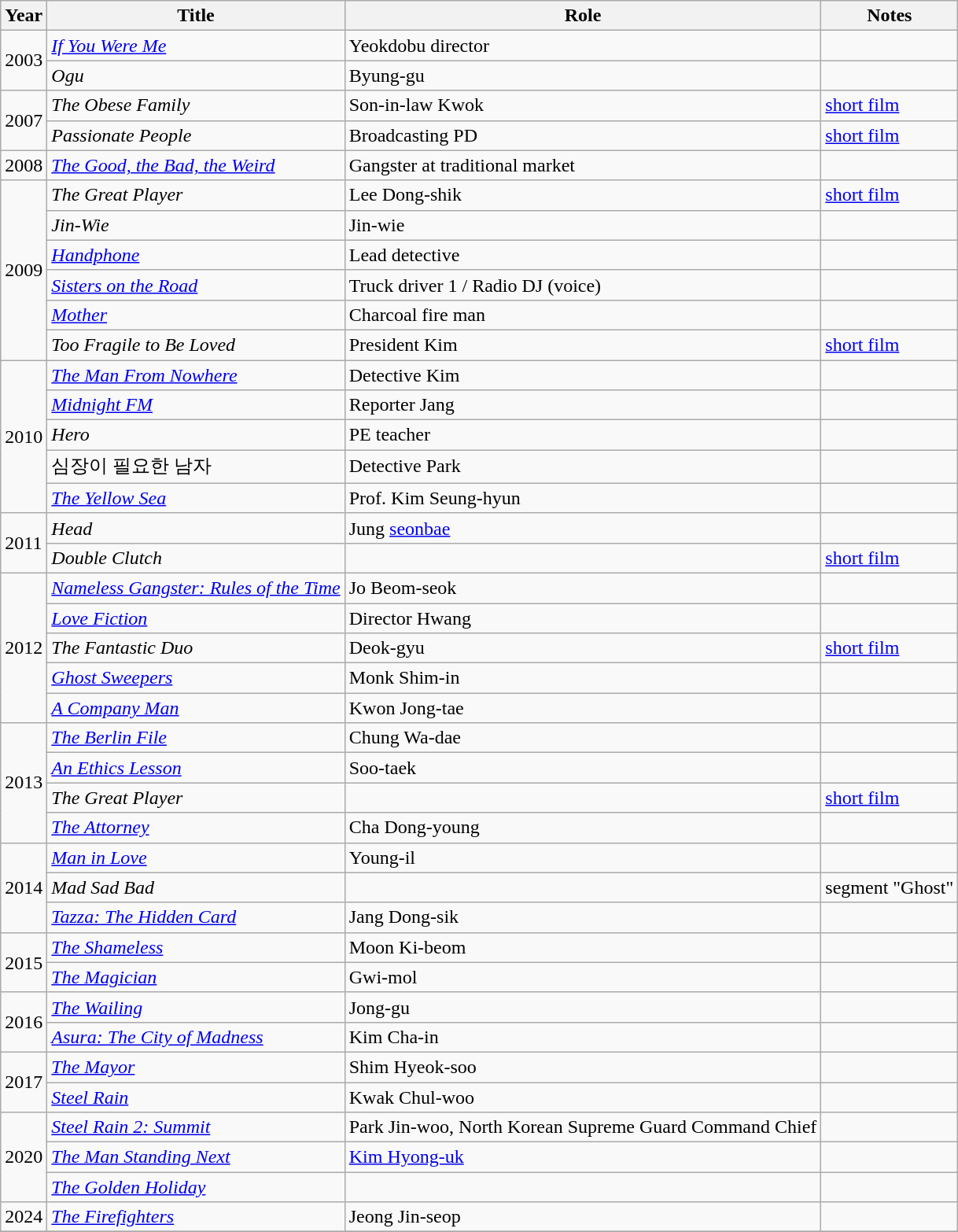<table class="wikitable sortable">
<tr>
<th>Year</th>
<th>Title</th>
<th>Role</th>
<th class="unsortable">Notes</th>
</tr>
<tr>
<td rowspan=2>2003</td>
<td><em><a href='#'>If You Were Me</a></em></td>
<td>Yeokdobu director</td>
<td></td>
</tr>
<tr>
<td><em>Ogu</em></td>
<td>Byung-gu</td>
<td></td>
</tr>
<tr>
<td rowspan=2>2007</td>
<td><em>The Obese Family</em></td>
<td>Son-in-law Kwok</td>
<td><a href='#'>short film</a></td>
</tr>
<tr>
<td><em>Passionate People</em></td>
<td>Broadcasting PD</td>
<td><a href='#'>short film</a></td>
</tr>
<tr>
<td>2008</td>
<td><em><a href='#'>The Good, the Bad, the Weird</a></em></td>
<td>Gangster at traditional market</td>
<td></td>
</tr>
<tr>
<td rowspan=6>2009</td>
<td><em>The Great Player</em></td>
<td>Lee Dong-shik</td>
<td><a href='#'>short film</a></td>
</tr>
<tr>
<td><em>Jin-Wie</em></td>
<td>Jin-wie</td>
<td></td>
</tr>
<tr>
<td><em><a href='#'>Handphone</a></em></td>
<td>Lead detective</td>
<td></td>
</tr>
<tr>
<td><em><a href='#'>Sisters on the Road</a></em></td>
<td>Truck driver 1 / Radio DJ (voice)</td>
<td></td>
</tr>
<tr>
<td><em><a href='#'>Mother</a></em></td>
<td>Charcoal fire man</td>
<td></td>
</tr>
<tr>
<td><em>Too Fragile to Be Loved</em></td>
<td>President Kim</td>
<td><a href='#'>short film</a></td>
</tr>
<tr>
<td rowspan=5>2010</td>
<td><em><a href='#'>The Man From Nowhere</a></em></td>
<td>Detective Kim</td>
<td></td>
</tr>
<tr>
<td><em><a href='#'>Midnight FM</a></em></td>
<td>Reporter Jang</td>
<td></td>
</tr>
<tr>
<td><em>Hero</em></td>
<td>PE teacher</td>
<td></td>
</tr>
<tr>
<td>심장이 필요한 남자</td>
<td>Detective Park</td>
<td></td>
</tr>
<tr>
<td><em><a href='#'>The Yellow Sea</a></em></td>
<td>Prof. Kim Seung-hyun</td>
<td></td>
</tr>
<tr>
<td rowspan=2>2011</td>
<td><em>Head</em></td>
<td>Jung <a href='#'>seonbae</a></td>
<td></td>
</tr>
<tr>
<td><em>Double Clutch</em></td>
<td></td>
<td><a href='#'>short film</a></td>
</tr>
<tr>
<td rowspan=5>2012</td>
<td><em><a href='#'>Nameless Gangster: Rules of the Time</a></em></td>
<td>Jo Beom-seok</td>
<td></td>
</tr>
<tr>
<td><em><a href='#'>Love Fiction</a></em></td>
<td>Director Hwang</td>
<td></td>
</tr>
<tr>
<td><em>The Fantastic Duo</em></td>
<td>Deok-gyu</td>
<td><a href='#'>short film</a></td>
</tr>
<tr>
<td><em><a href='#'>Ghost Sweepers</a></em></td>
<td>Monk Shim-in</td>
<td></td>
</tr>
<tr>
<td><em><a href='#'>A Company Man</a></em></td>
<td>Kwon Jong-tae</td>
<td></td>
</tr>
<tr>
<td rowspan=4>2013</td>
<td><em><a href='#'>The Berlin File</a></em></td>
<td>Chung Wa-dae</td>
<td></td>
</tr>
<tr>
<td><em><a href='#'>An Ethics Lesson</a></em></td>
<td>Soo-taek</td>
<td></td>
</tr>
<tr>
<td><em>The Great Player</em></td>
<td></td>
<td><a href='#'>short film</a></td>
</tr>
<tr>
<td><em><a href='#'>The Attorney</a></em></td>
<td>Cha Dong-young</td>
<td></td>
</tr>
<tr>
<td rowspan=3>2014</td>
<td><em><a href='#'>Man in Love</a></em></td>
<td>Young-il</td>
<td></td>
</tr>
<tr>
<td><em>Mad Sad Bad</em></td>
<td></td>
<td>segment "Ghost"</td>
</tr>
<tr>
<td><em><a href='#'>Tazza: The Hidden Card</a></em></td>
<td>Jang Dong-sik</td>
<td></td>
</tr>
<tr>
<td rowspan=2>2015</td>
<td><em><a href='#'>The Shameless</a></em></td>
<td>Moon Ki-beom</td>
<td></td>
</tr>
<tr>
<td><em><a href='#'>The Magician</a></em></td>
<td>Gwi-mol</td>
<td></td>
</tr>
<tr>
<td rowspan=2>2016</td>
<td><em><a href='#'>The Wailing</a></em></td>
<td>Jong-gu</td>
<td></td>
</tr>
<tr>
<td><em><a href='#'>Asura: The City of Madness</a></em></td>
<td>Kim Cha-in</td>
<td></td>
</tr>
<tr>
<td rowspan=2>2017</td>
<td><em><a href='#'>The Mayor</a></em></td>
<td>Shim Hyeok-soo</td>
<td></td>
</tr>
<tr>
<td><em><a href='#'>Steel Rain</a></em></td>
<td>Kwak Chul-woo</td>
<td></td>
</tr>
<tr>
<td rowspan="3">2020</td>
<td><em><a href='#'>Steel Rain 2: Summit</a></em></td>
<td>Park Jin-woo, North Korean Supreme Guard Command Chief</td>
<td></td>
</tr>
<tr>
<td><em><a href='#'>The Man Standing Next</a></em></td>
<td><a href='#'>Kim Hyong-uk</a></td>
<td></td>
</tr>
<tr>
<td><em><a href='#'>The Golden Holiday</a></em></td>
<td></td>
<td></td>
</tr>
<tr>
<td>2024</td>
<td><em><a href='#'>The Firefighters</a></em></td>
<td>Jeong Jin-seop</td>
<td></td>
</tr>
<tr>
</tr>
</table>
